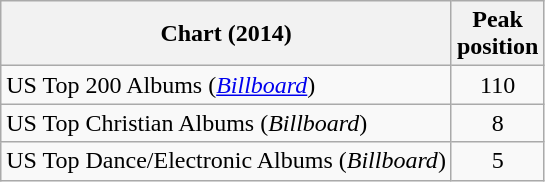<table class="wikitable">
<tr>
<th>Chart (2014)</th>
<th>Peak<br>position</th>
</tr>
<tr>
<td>US Top 200 Albums (<em><a href='#'>Billboard</a></em>)</td>
<td style="text-align:center;">110</td>
</tr>
<tr>
<td>US Top Christian Albums (<em>Billboard</em>)</td>
<td style="text-align:center;">8</td>
</tr>
<tr>
<td>US Top Dance/Electronic Albums (<em>Billboard</em>)</td>
<td style="text-align:center;">5</td>
</tr>
</table>
